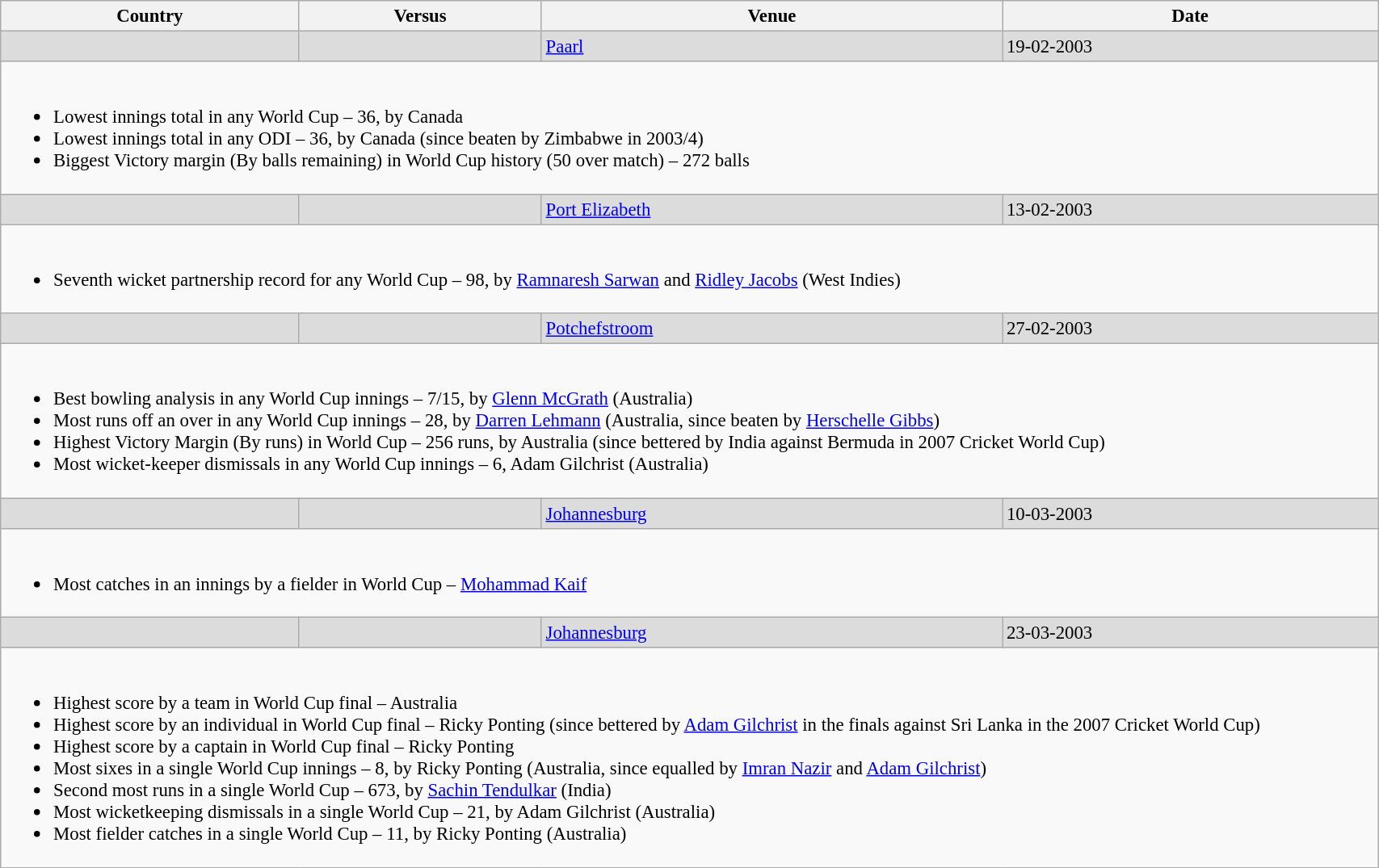<table class="wikitable" style="font-size:95%;" width="90%">
<tr>
<th>Country</th>
<th>Versus</th>
<th>Venue</th>
<th>Date</th>
</tr>
<tr bgcolor="gainsboro">
<td></td>
<td></td>
<td><a href='#'>Paarl</a></td>
<td>19-02-2003</td>
</tr>
<tr>
<td colspan=4><br><ul><li>Lowest innings total in any World Cup – 36, by Canada</li><li>Lowest innings total in any ODI – 36, by Canada (since beaten by Zimbabwe in 2003/4)</li><li>Biggest Victory margin (By balls remaining) in World Cup history (50 over match) – 272 balls</li></ul></td>
</tr>
<tr bgcolor="gainsboro">
<td></td>
<td></td>
<td><a href='#'>Port Elizabeth</a></td>
<td>13-02-2003</td>
</tr>
<tr>
<td colspan=4><br><ul><li>Seventh wicket partnership record for any World Cup – 98, by <a href='#'>Ramnaresh Sarwan</a> and <a href='#'>Ridley Jacobs</a> (West Indies)</li></ul></td>
</tr>
<tr bgcolor="gainsboro">
<td></td>
<td></td>
<td><a href='#'>Potchefstroom</a></td>
<td>27-02-2003</td>
</tr>
<tr>
<td colspan=4><br><ul><li>Best bowling analysis in any World Cup innings – 7/15, by <a href='#'>Glenn McGrath</a> (Australia)</li><li>Most runs off an over in any World Cup innings – 28, by <a href='#'>Darren Lehmann</a> (Australia, since beaten by <a href='#'>Herschelle Gibbs</a>)</li><li>Highest Victory Margin (By runs) in World Cup – 256 runs, by Australia (since bettered by India against Bermuda in 2007 Cricket World Cup)</li><li>Most wicket-keeper dismissals in any World Cup innings – 6, Adam Gilchrist (Australia)</li></ul></td>
</tr>
<tr bgcolor="gainsboro">
<td></td>
<td></td>
<td><a href='#'>Johannesburg</a></td>
<td>10-03-2003</td>
</tr>
<tr>
<td colspan=4><br><ul><li>Most catches in an innings by a fielder in World Cup – <a href='#'>Mohammad Kaif</a></li></ul></td>
</tr>
<tr bgcolor="gainsboro">
<td></td>
<td></td>
<td><a href='#'>Johannesburg</a></td>
<td>23-03-2003</td>
</tr>
<tr>
<td colspan=4><br><ul><li>Highest score by a team in World Cup final – Australia</li><li>Highest score by an individual in World Cup final – Ricky Ponting (since bettered by <a href='#'>Adam Gilchrist</a> in the finals against Sri Lanka in the 2007 Cricket World Cup)</li><li>Highest score by a captain in World Cup final – Ricky Ponting</li><li>Most sixes in a single World Cup innings – 8, by Ricky Ponting (Australia, since equalled by <a href='#'>Imran Nazir</a> and <a href='#'>Adam Gilchrist</a>)</li><li>Second most runs in a single World Cup – 673, by <a href='#'>Sachin Tendulkar</a> (India)</li><li>Most wicketkeeping dismissals in a single World Cup – 21, by Adam Gilchrist (Australia)</li><li>Most fielder catches in a single World Cup – 11, by Ricky Ponting (Australia)</li></ul></td>
</tr>
</table>
